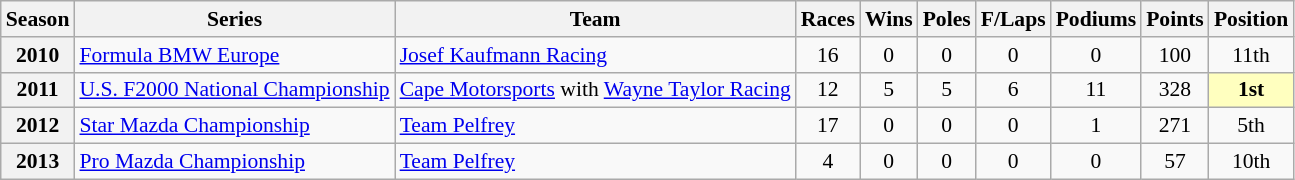<table class="wikitable" style="font-size: 90%; text-align:center">
<tr>
<th>Season</th>
<th>Series</th>
<th>Team</th>
<th>Races</th>
<th>Wins</th>
<th>Poles</th>
<th>F/Laps</th>
<th>Podiums</th>
<th>Points</th>
<th>Position</th>
</tr>
<tr>
<th>2010</th>
<td align=left><a href='#'>Formula BMW Europe</a></td>
<td align=left><a href='#'>Josef Kaufmann Racing</a></td>
<td>16</td>
<td>0</td>
<td>0</td>
<td>0</td>
<td>0</td>
<td>100</td>
<td>11th</td>
</tr>
<tr>
<th>2011</th>
<td align=left><a href='#'>U.S. F2000 National Championship</a></td>
<td align=left><a href='#'>Cape Motorsports</a> with <a href='#'>Wayne Taylor Racing</a></td>
<td>12</td>
<td>5</td>
<td>5</td>
<td>6</td>
<td>11</td>
<td>328</td>
<td style="background:#FFFFBF;"><strong>1st</strong></td>
</tr>
<tr>
<th>2012</th>
<td align=left><a href='#'>Star Mazda Championship</a></td>
<td align=left><a href='#'>Team Pelfrey</a></td>
<td>17</td>
<td>0</td>
<td>0</td>
<td>0</td>
<td>1</td>
<td>271</td>
<td>5th</td>
</tr>
<tr>
<th>2013</th>
<td align=left><a href='#'>Pro Mazda Championship</a></td>
<td align=left><a href='#'>Team Pelfrey</a></td>
<td>4</td>
<td>0</td>
<td>0</td>
<td>0</td>
<td>0</td>
<td>57</td>
<td>10th</td>
</tr>
</table>
